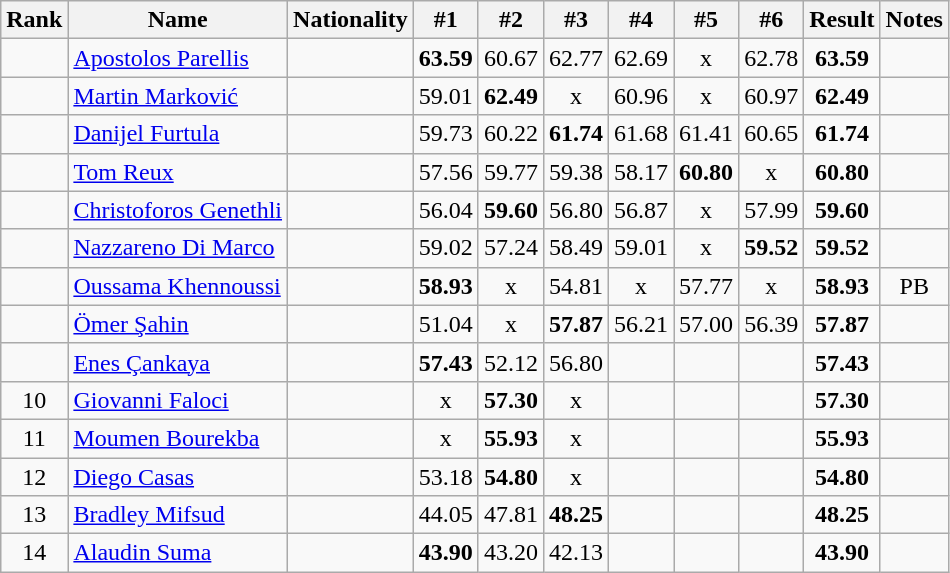<table class="wikitable sortable" style="text-align:center">
<tr>
<th>Rank</th>
<th>Name</th>
<th>Nationality</th>
<th>#1</th>
<th>#2</th>
<th>#3</th>
<th>#4</th>
<th>#5</th>
<th>#6</th>
<th>Result</th>
<th>Notes</th>
</tr>
<tr>
<td></td>
<td align=left><a href='#'>Apostolos Parellis</a></td>
<td align=left></td>
<td><strong>63.59</strong></td>
<td>60.67</td>
<td>62.77</td>
<td>62.69</td>
<td>x</td>
<td>62.78</td>
<td><strong>63.59</strong></td>
<td></td>
</tr>
<tr>
<td></td>
<td align=left><a href='#'>Martin Marković</a></td>
<td align=left></td>
<td>59.01</td>
<td><strong>62.49</strong></td>
<td>x</td>
<td>60.96</td>
<td>x</td>
<td>60.97</td>
<td><strong>62.49</strong></td>
<td></td>
</tr>
<tr>
<td></td>
<td align=left><a href='#'>Danijel Furtula</a></td>
<td align=left></td>
<td>59.73</td>
<td>60.22</td>
<td><strong>61.74</strong></td>
<td>61.68</td>
<td>61.41</td>
<td>60.65</td>
<td><strong>61.74</strong></td>
<td></td>
</tr>
<tr>
<td></td>
<td align=left><a href='#'>Tom Reux</a></td>
<td align=left></td>
<td>57.56</td>
<td>59.77</td>
<td>59.38</td>
<td>58.17</td>
<td><strong>60.80</strong></td>
<td>x</td>
<td><strong>60.80</strong></td>
<td></td>
</tr>
<tr>
<td></td>
<td align=left><a href='#'>Christoforos Genethli</a></td>
<td align=left></td>
<td>56.04</td>
<td><strong>59.60</strong></td>
<td>56.80</td>
<td>56.87</td>
<td>x</td>
<td>57.99</td>
<td><strong>59.60</strong></td>
<td></td>
</tr>
<tr>
<td></td>
<td align=left><a href='#'>Nazzareno Di Marco</a></td>
<td align=left></td>
<td>59.02</td>
<td>57.24</td>
<td>58.49</td>
<td>59.01</td>
<td>x</td>
<td><strong>59.52</strong></td>
<td><strong>59.52</strong></td>
<td></td>
</tr>
<tr>
<td></td>
<td align=left><a href='#'>Oussama Khennoussi</a></td>
<td align=left></td>
<td><strong>58.93</strong></td>
<td>x</td>
<td>54.81</td>
<td>x</td>
<td>57.77</td>
<td>x</td>
<td><strong>58.93</strong></td>
<td>PB</td>
</tr>
<tr>
<td></td>
<td align=left><a href='#'>Ömer Şahin</a></td>
<td align=left></td>
<td>51.04</td>
<td>x</td>
<td><strong>57.87</strong></td>
<td>56.21</td>
<td>57.00</td>
<td>56.39</td>
<td><strong>57.87</strong></td>
<td></td>
</tr>
<tr>
<td></td>
<td align=left><a href='#'>Enes Çankaya</a></td>
<td align=left></td>
<td><strong>57.43</strong></td>
<td>52.12</td>
<td>56.80</td>
<td></td>
<td></td>
<td></td>
<td><strong>57.43</strong></td>
<td></td>
</tr>
<tr>
<td>10</td>
<td align=left><a href='#'>Giovanni Faloci</a></td>
<td align=left></td>
<td>x</td>
<td><strong>57.30</strong></td>
<td>x</td>
<td></td>
<td></td>
<td></td>
<td><strong>57.30</strong></td>
<td></td>
</tr>
<tr>
<td>11</td>
<td align=left><a href='#'>Moumen Bourekba</a></td>
<td align=left></td>
<td>x</td>
<td><strong>55.93</strong></td>
<td>x</td>
<td></td>
<td></td>
<td></td>
<td><strong>55.93</strong></td>
<td></td>
</tr>
<tr>
<td>12</td>
<td align=left><a href='#'>Diego Casas</a></td>
<td align=left></td>
<td>53.18</td>
<td><strong>54.80</strong></td>
<td>x</td>
<td></td>
<td></td>
<td></td>
<td><strong>54.80</strong></td>
<td></td>
</tr>
<tr>
<td>13</td>
<td align=left><a href='#'>Bradley Mifsud</a></td>
<td align=left></td>
<td>44.05</td>
<td>47.81</td>
<td><strong>48.25</strong></td>
<td></td>
<td></td>
<td></td>
<td><strong>48.25</strong></td>
<td></td>
</tr>
<tr>
<td>14</td>
<td align=left><a href='#'>Alaudin Suma</a></td>
<td align=left></td>
<td><strong>43.90</strong></td>
<td>43.20</td>
<td>42.13</td>
<td></td>
<td></td>
<td></td>
<td><strong>43.90</strong></td>
<td></td>
</tr>
</table>
